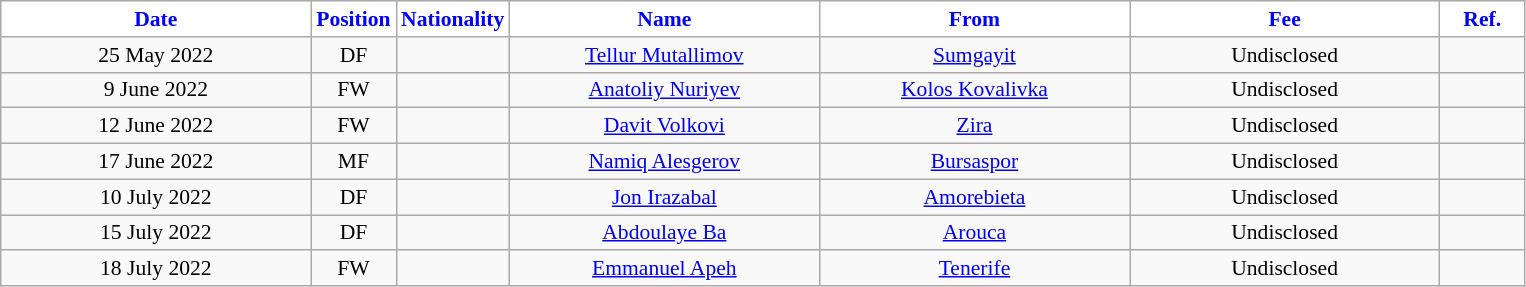<table class="wikitable"  style="text-align:center; font-size:90%; ">
<tr>
<th style="background:white; color:blue; width:200px;">Date</th>
<th style="background:white; color:blue; width:50px;">Position</th>
<th style="background:white; color:blue; width:50px;">Nationality</th>
<th style="background:white; color:blue; width:200px;">Name</th>
<th style="background:white; color:blue; width:200px;">From</th>
<th style="background:white; color:blue; width:200px;">Fee</th>
<th style="background:white; color:blue; width:50px;">Ref.</th>
</tr>
<tr>
<td>25 May 2022</td>
<td>DF</td>
<td></td>
<td><a href='#'>Tellur Mutallimov</a></td>
<td><a href='#'>Sumgayit</a></td>
<td>Undisclosed</td>
<td></td>
</tr>
<tr>
<td>9 June 2022</td>
<td>FW</td>
<td></td>
<td><a href='#'>Anatoliy Nuriyev</a></td>
<td><a href='#'>Kolos Kovalivka</a></td>
<td>Undisclosed</td>
<td></td>
</tr>
<tr>
<td>12 June 2022</td>
<td>FW</td>
<td></td>
<td><a href='#'>Davit Volkovi</a></td>
<td><a href='#'>Zira</a></td>
<td>Undisclosed</td>
<td></td>
</tr>
<tr>
<td>17 June 2022</td>
<td>MF</td>
<td></td>
<td><a href='#'>Namiq Alesgerov</a></td>
<td><a href='#'>Bursaspor </a></td>
<td>Undisclosed</td>
<td></td>
</tr>
<tr>
<td>10 July 2022</td>
<td>DF</td>
<td></td>
<td><a href='#'>Jon Irazabal</a></td>
<td><a href='#'>Amorebieta</a></td>
<td>Undisclosed</td>
<td></td>
</tr>
<tr>
<td>15 July 2022</td>
<td>DF</td>
<td></td>
<td><a href='#'>Abdoulaye Ba</a></td>
<td><a href='#'>Arouca</a></td>
<td>Undisclosed</td>
<td></td>
</tr>
<tr>
<td>18 July 2022</td>
<td>FW</td>
<td></td>
<td><a href='#'>Emmanuel Apeh</a></td>
<td><a href='#'>Tenerife</a></td>
<td>Undisclosed</td>
<td></td>
</tr>
</table>
